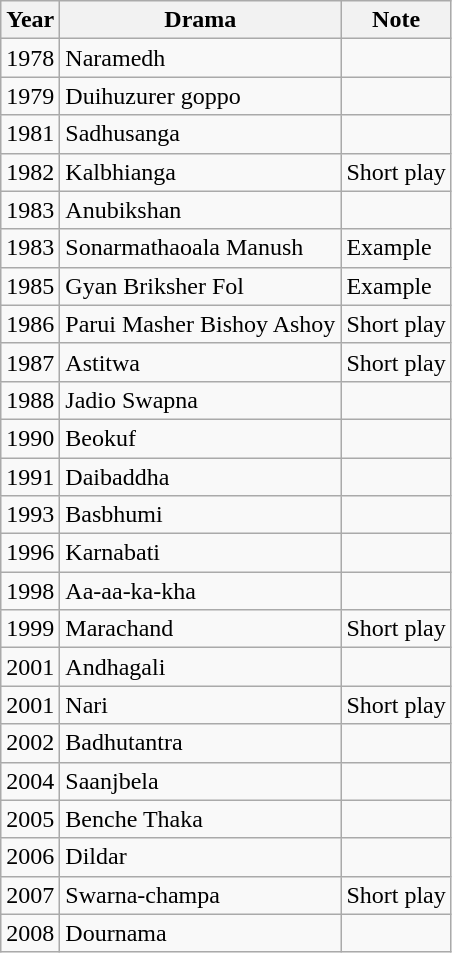<table class="wikitable sortable">
<tr>
<th>Year</th>
<th>Drama</th>
<th>Note</th>
</tr>
<tr>
<td>1978</td>
<td>Naramedh</td>
<td></td>
</tr>
<tr>
<td>1979</td>
<td>Duihuzurer goppo</td>
<td></td>
</tr>
<tr>
<td>1981</td>
<td>Sadhusanga</td>
<td></td>
</tr>
<tr>
<td>1982</td>
<td>Kalbhianga</td>
<td>Short play</td>
</tr>
<tr>
<td>1983</td>
<td>Anubikshan</td>
<td></td>
</tr>
<tr>
<td>1983</td>
<td>Sonarmathaoala Manush</td>
<td>Example</td>
</tr>
<tr>
<td>1985</td>
<td>Gyan Briksher Fol</td>
<td>Example</td>
</tr>
<tr>
<td>1986</td>
<td>Parui Masher Bishoy Ashoy</td>
<td>Short play</td>
</tr>
<tr>
<td>1987</td>
<td>Astitwa</td>
<td>Short play</td>
</tr>
<tr>
<td>1988</td>
<td>Jadio Swapna</td>
<td></td>
</tr>
<tr>
<td>1990</td>
<td>Beokuf</td>
<td></td>
</tr>
<tr>
<td>1991</td>
<td>Daibaddha</td>
<td></td>
</tr>
<tr>
<td>1993</td>
<td>Basbhumi</td>
<td></td>
</tr>
<tr>
<td>1996</td>
<td>Karnabati</td>
<td></td>
</tr>
<tr>
<td>1998</td>
<td>Aa-aa-ka-kha</td>
<td></td>
</tr>
<tr>
<td>1999</td>
<td>Marachand</td>
<td>Short play</td>
</tr>
<tr>
<td>2001</td>
<td>Andhagali</td>
<td></td>
</tr>
<tr>
<td>2001</td>
<td>Nari</td>
<td>Short play</td>
</tr>
<tr>
<td>2002</td>
<td>Badhutantra</td>
<td></td>
</tr>
<tr>
<td>2004</td>
<td>Saanjbela</td>
<td></td>
</tr>
<tr>
<td>2005</td>
<td>Benche Thaka</td>
<td></td>
</tr>
<tr>
<td>2006</td>
<td>Dildar</td>
<td></td>
</tr>
<tr>
<td>2007</td>
<td>Swarna-champa</td>
<td>Short play</td>
</tr>
<tr>
<td>2008</td>
<td>Dournama</td>
<td></td>
</tr>
</table>
